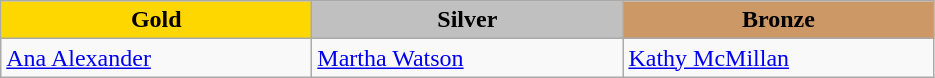<table class="wikitable" style="text-align:left">
<tr align="center">
<td width=200 bgcolor=gold><strong>Gold</strong></td>
<td width=200 bgcolor=silver><strong>Silver</strong></td>
<td width=200 bgcolor=CC9966><strong>Bronze</strong></td>
</tr>
<tr>
<td><a href='#'>Ana Alexander</a><br><em></em></td>
<td><a href='#'>Martha Watson</a><br><em></em></td>
<td><a href='#'>Kathy McMillan</a><br><em></em></td>
</tr>
</table>
